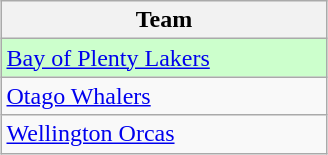<table class="wikitable" style="text-align:left; margin: 1em auto;">
<tr>
<th width=210>Team</th>
</tr>
<tr style="background: #ccffcc;">
<td style="text-align:left;"><a href='#'>Bay of Plenty Lakers</a></td>
</tr>
<tr>
<td style="text-align:left;"><a href='#'>Otago Whalers</a></td>
</tr>
<tr>
<td style="text-align:left;"><a href='#'>Wellington Orcas</a></td>
</tr>
</table>
